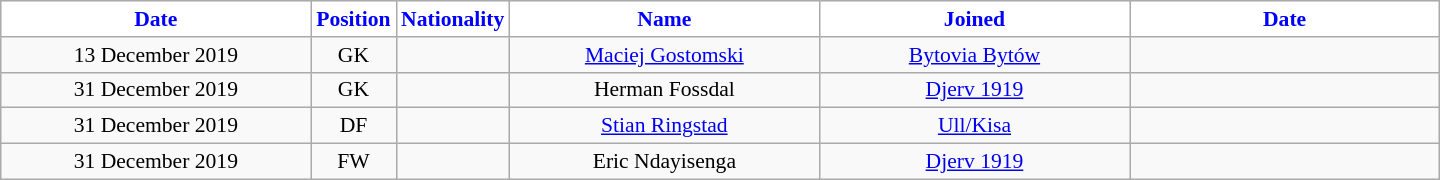<table class="wikitable"  style="text-align:center; font-size:90%; ">
<tr>
<th style="background:#ffffff; color:blue; width:200px;">Date</th>
<th style="background:#ffffff; color:blue; width:50px;">Position</th>
<th style="background:#ffffff; color:blue; width:50px;">Nationality</th>
<th style="background:#ffffff; color:blue; width:200px;">Name</th>
<th style="background:#ffffff; color:blue; width:200px;">Joined</th>
<th style="background:#ffffff; color:blue; width:200px;">Date</th>
</tr>
<tr>
<td>13 December 2019</td>
<td>GK</td>
<td></td>
<td><a href='#'>Maciej Gostomski</a></td>
<td><a href='#'>Bytovia Bytów</a></td>
<td></td>
</tr>
<tr>
<td>31 December 2019</td>
<td>GK</td>
<td></td>
<td>Herman Fossdal</td>
<td><a href='#'>Djerv 1919</a></td>
<td></td>
</tr>
<tr>
<td>31 December 2019</td>
<td>DF</td>
<td></td>
<td><a href='#'>Stian Ringstad</a></td>
<td><a href='#'>Ull/Kisa</a></td>
<td></td>
</tr>
<tr>
<td>31 December 2019</td>
<td>FW</td>
<td></td>
<td>Eric Ndayisenga</td>
<td><a href='#'>Djerv 1919</a></td>
<td></td>
</tr>
</table>
